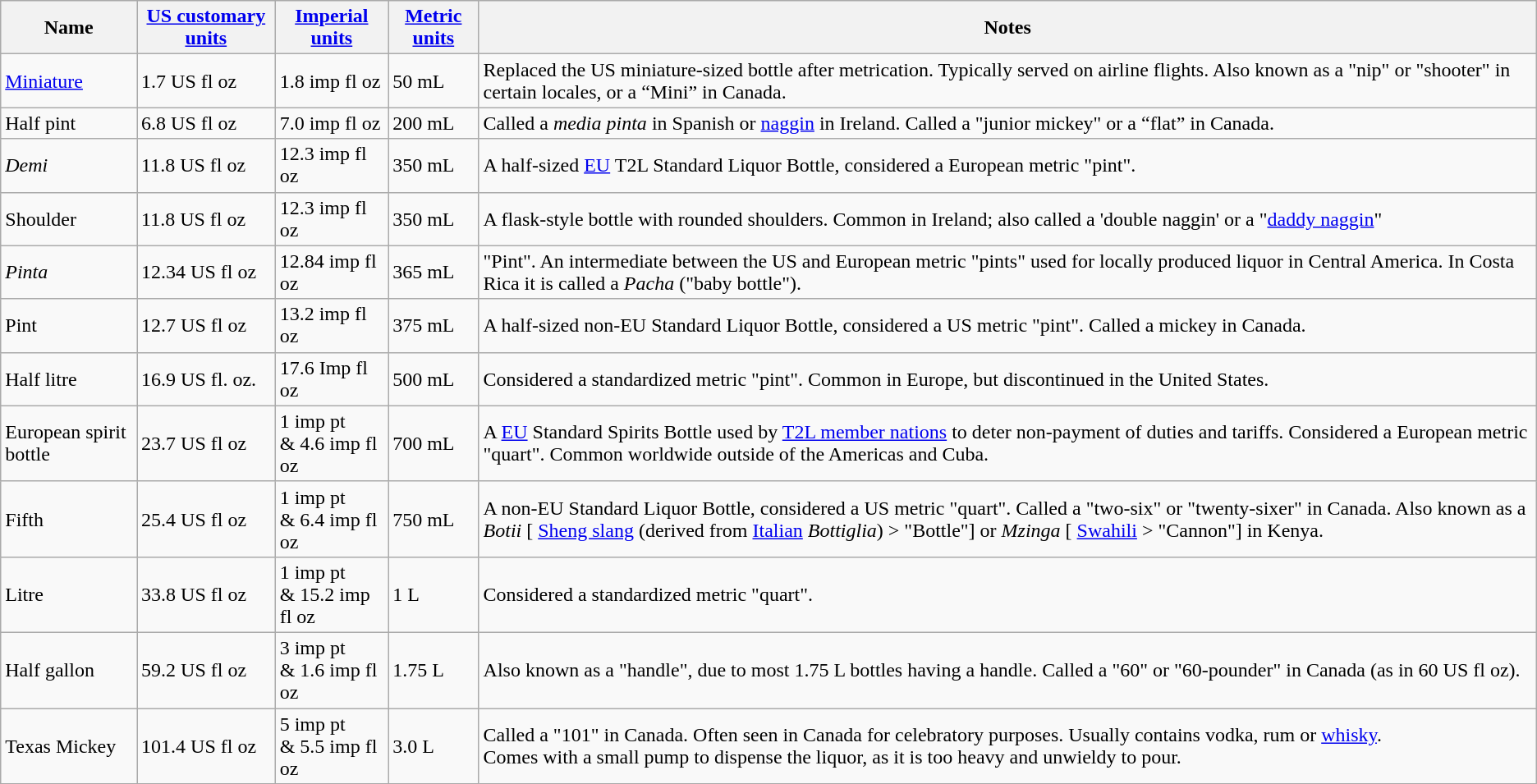<table class="wikitable">
<tr>
<th>Name</th>
<th><a href='#'>US customary units</a></th>
<th><a href='#'>Imperial units</a></th>
<th><a href='#'>Metric units</a></th>
<th>Notes</th>
</tr>
<tr>
<td><a href='#'>Miniature</a></td>
<td>1.7 US fl oz</td>
<td>1.8 imp fl oz</td>
<td>50 mL</td>
<td>Replaced the  US miniature-sized bottle after metrication. Typically served on airline flights. Also known as a "nip" or "shooter" in certain locales, or a “Mini” in Canada.</td>
</tr>
<tr>
<td>Half pint</td>
<td>6.8 US fl oz</td>
<td>7.0 imp fl oz</td>
<td>200 mL</td>
<td>Called a <em>media pinta</em> in Spanish or <a href='#'>naggin</a> in Ireland. Called a "junior mickey" or a “flat” in Canada.</td>
</tr>
<tr>
<td><em>Demi</em></td>
<td>11.8 US fl oz</td>
<td>12.3 imp fl oz</td>
<td>350 mL</td>
<td>A half-sized <a href='#'>EU</a> T2L Standard Liquor Bottle, considered a European metric "pint".</td>
</tr>
<tr>
<td>Shoulder</td>
<td>11.8 US fl oz</td>
<td>12.3 imp fl oz</td>
<td>350 mL</td>
<td>A flask-style bottle with rounded shoulders. Common in Ireland; also called a 'double naggin' or a "<a href='#'>daddy naggin</a>"</td>
</tr>
<tr>
<td><em>Pinta</em></td>
<td>12.34 US fl oz</td>
<td>12.84 imp fl oz</td>
<td>365 mL</td>
<td>"Pint". An intermediate between the US and European metric "pints" used for locally produced liquor in Central America. In Costa Rica it is called a <em>Pacha</em> ("baby bottle").</td>
</tr>
<tr>
<td>Pint</td>
<td>12.7 US fl oz</td>
<td>13.2 imp fl oz</td>
<td>375 mL</td>
<td>A half-sized non-EU Standard Liquor Bottle, considered a US metric "pint". Called a mickey in Canada.</td>
</tr>
<tr>
<td>Half litre</td>
<td>16.9 US fl. oz.</td>
<td>17.6 Imp fl oz</td>
<td>500 mL</td>
<td>Considered a standardized metric "pint". Common in Europe, but discontinued in the United States.</td>
</tr>
<tr>
<td>European spirit bottle</td>
<td>23.7 US fl oz</td>
<td>1 imp pt<br>& 4.6 imp fl oz</td>
<td>700 mL</td>
<td>A <a href='#'>EU</a> Standard Spirits Bottle used by <a href='#'>T2L member nations</a> to deter non-payment of duties and tariffs. Considered a European metric "quart". Common worldwide outside of the Americas and Cuba.</td>
</tr>
<tr>
<td>Fifth</td>
<td>25.4 US fl oz</td>
<td>1 imp pt<br>& 6.4 imp fl oz</td>
<td>750 mL</td>
<td>A non-EU Standard Liquor Bottle, considered a US metric "quart". Called a "two-six" or "twenty-sixer" in Canada. Also known as a <em>Botii</em> [ <a href='#'>Sheng slang</a> (derived from <a href='#'>Italian</a> <em>Bottiglia</em>) > "Bottle"]  or <em>Mzinga</em> [ <a href='#'>Swahili</a> > "Cannon"] in Kenya.</td>
</tr>
<tr>
<td>Litre</td>
<td>33.8 US fl oz</td>
<td>1 imp pt<br>& 15.2 imp fl oz</td>
<td>1 L</td>
<td>Considered a standardized metric "quart".</td>
</tr>
<tr>
<td>Half gallon</td>
<td>59.2 US fl oz</td>
<td>3 imp pt<br>& 1.6 imp fl oz</td>
<td>1.75 L</td>
<td>Also known as a "handle", due to most 1.75 L bottles having a handle. Called a "60" or "60-pounder" in Canada (as in 60 US fl oz).</td>
</tr>
<tr>
<td>Texas Mickey</td>
<td>101.4 US fl oz</td>
<td>5 imp pt<br>& 5.5 imp fl oz</td>
<td>3.0 L</td>
<td>Called a "101" in Canada. Often seen in Canada for celebratory purposes. Usually contains vodka, rum or <a href='#'>whisky</a>. <br>Comes with a small pump to dispense the liquor, as it is too heavy and unwieldy to pour.</td>
</tr>
</table>
